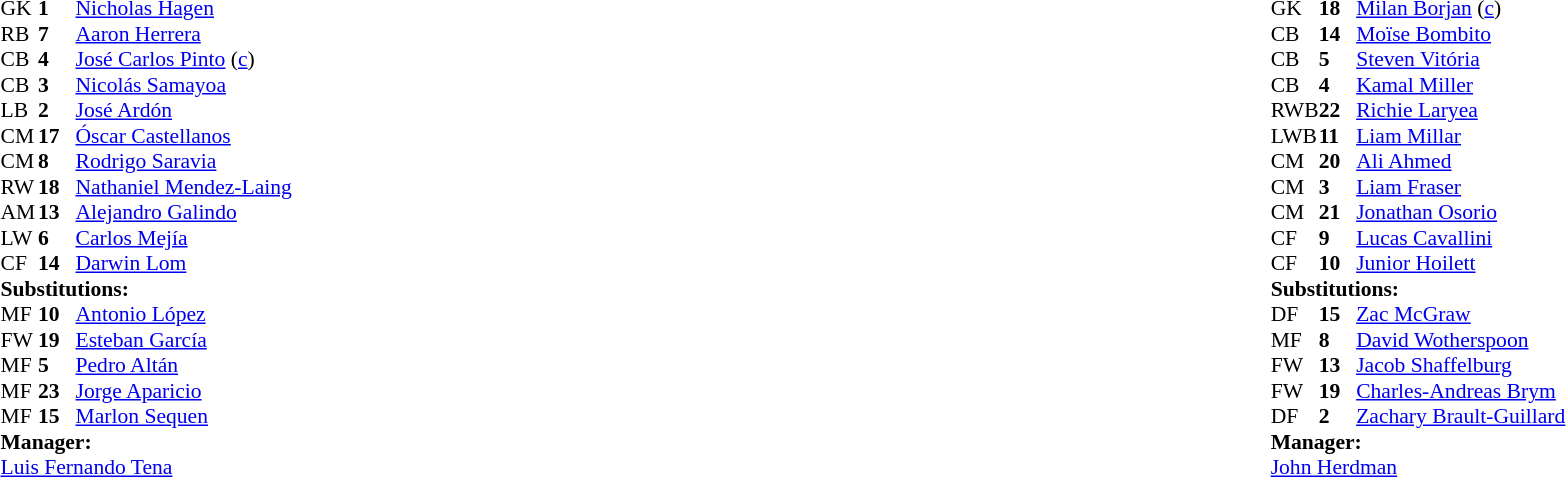<table width="100%">
<tr>
<td valign="top" width="40%"><br><table style="font-size:90%" cellspacing="0" cellpadding="0">
<tr>
<th width=25></th>
<th width=25></th>
</tr>
<tr>
<td>GK</td>
<td><strong>1</strong></td>
<td><a href='#'>Nicholas Hagen</a></td>
</tr>
<tr>
<td>RB</td>
<td><strong>7</strong></td>
<td><a href='#'>Aaron Herrera</a></td>
</tr>
<tr>
<td>CB</td>
<td><strong>4</strong></td>
<td><a href='#'>José Carlos Pinto</a> (<a href='#'>c</a>)</td>
</tr>
<tr>
<td>CB</td>
<td><strong>3</strong></td>
<td><a href='#'>Nicolás Samayoa</a></td>
</tr>
<tr>
<td>LB</td>
<td><strong>2</strong></td>
<td><a href='#'>José Ardón</a></td>
</tr>
<tr>
<td>CM</td>
<td><strong>17</strong></td>
<td><a href='#'>Óscar Castellanos</a></td>
<td></td>
<td></td>
</tr>
<tr>
<td>CM</td>
<td><strong>8</strong></td>
<td><a href='#'>Rodrigo Saravia</a></td>
<td></td>
<td></td>
</tr>
<tr>
<td>RW</td>
<td><strong>18</strong></td>
<td><a href='#'>Nathaniel Mendez-Laing</a></td>
<td></td>
<td></td>
</tr>
<tr>
<td>AM</td>
<td><strong>13</strong></td>
<td><a href='#'>Alejandro Galindo</a></td>
<td></td>
<td></td>
</tr>
<tr>
<td>LW</td>
<td><strong>6</strong></td>
<td><a href='#'>Carlos Mejía</a></td>
<td></td>
<td></td>
</tr>
<tr>
<td>CF</td>
<td><strong>14</strong></td>
<td><a href='#'>Darwin Lom</a></td>
</tr>
<tr>
<td colspan=3><strong>Substitutions:</strong></td>
</tr>
<tr>
<td>MF</td>
<td><strong>10</strong></td>
<td><a href='#'>Antonio López</a></td>
<td></td>
<td></td>
</tr>
<tr>
<td>FW</td>
<td><strong>19</strong></td>
<td><a href='#'>Esteban García</a></td>
<td></td>
<td></td>
</tr>
<tr>
<td>MF</td>
<td><strong>5</strong></td>
<td><a href='#'>Pedro Altán</a></td>
<td></td>
<td></td>
</tr>
<tr>
<td>MF</td>
<td><strong>23</strong></td>
<td><a href='#'>Jorge Aparicio</a></td>
<td></td>
<td></td>
</tr>
<tr>
<td>MF</td>
<td><strong>15</strong></td>
<td><a href='#'>Marlon Sequen</a></td>
<td></td>
<td></td>
</tr>
<tr>
<td colspan=3><strong>Manager:</strong></td>
</tr>
<tr>
<td colspan=3> <a href='#'>Luis Fernando Tena</a></td>
</tr>
</table>
</td>
<td valign="top"></td>
<td valign="top" width="50%"><br><table style="font-size:90%; margin:auto" cellspacing="0" cellpadding="0">
<tr>
<th width=25></th>
<th width=25></th>
</tr>
<tr>
<td>GK</td>
<td><strong>18</strong></td>
<td><a href='#'>Milan Borjan</a> (<a href='#'>c</a>)</td>
</tr>
<tr>
<td>CB</td>
<td><strong>14</strong></td>
<td><a href='#'>Moïse Bombito</a></td>
<td></td>
</tr>
<tr>
<td>CB</td>
<td><strong>5</strong></td>
<td><a href='#'>Steven Vitória</a></td>
<td></td>
<td></td>
</tr>
<tr>
<td>CB</td>
<td><strong>4</strong></td>
<td><a href='#'>Kamal Miller</a></td>
<td></td>
</tr>
<tr>
<td>RWB</td>
<td><strong>22</strong></td>
<td><a href='#'>Richie Laryea</a></td>
</tr>
<tr>
<td>LWB</td>
<td><strong>11</strong></td>
<td><a href='#'>Liam Millar</a></td>
<td></td>
<td></td>
</tr>
<tr>
<td>CM</td>
<td><strong>20</strong></td>
<td><a href='#'>Ali Ahmed</a></td>
<td></td>
<td></td>
</tr>
<tr>
<td>CM</td>
<td><strong>3</strong></td>
<td><a href='#'>Liam Fraser</a></td>
<td></td>
<td></td>
</tr>
<tr>
<td>CM</td>
<td><strong>21</strong></td>
<td><a href='#'>Jonathan Osorio</a></td>
</tr>
<tr>
<td>CF</td>
<td><strong>9</strong></td>
<td><a href='#'>Lucas Cavallini</a></td>
</tr>
<tr>
<td>CF</td>
<td><strong>10</strong></td>
<td><a href='#'>Junior Hoilett</a></td>
<td></td>
<td></td>
</tr>
<tr>
<td colspan=3><strong>Substitutions:</strong></td>
</tr>
<tr>
<td>DF</td>
<td><strong>15</strong></td>
<td><a href='#'>Zac McGraw</a></td>
<td></td>
<td></td>
</tr>
<tr>
<td>MF</td>
<td><strong>8</strong></td>
<td><a href='#'>David Wotherspoon</a></td>
<td></td>
<td></td>
</tr>
<tr>
<td>FW</td>
<td><strong>13</strong></td>
<td><a href='#'>Jacob Shaffelburg</a></td>
<td></td>
<td></td>
</tr>
<tr>
<td>FW</td>
<td><strong>19</strong></td>
<td><a href='#'>Charles-Andreas Brym</a></td>
<td></td>
<td></td>
</tr>
<tr>
<td>DF</td>
<td><strong>2</strong></td>
<td><a href='#'>Zachary Brault-Guillard</a></td>
<td></td>
<td></td>
</tr>
<tr>
<td colspan=3><strong>Manager:</strong></td>
</tr>
<tr>
<td colspan=3> <a href='#'>John Herdman</a></td>
</tr>
</table>
</td>
</tr>
</table>
